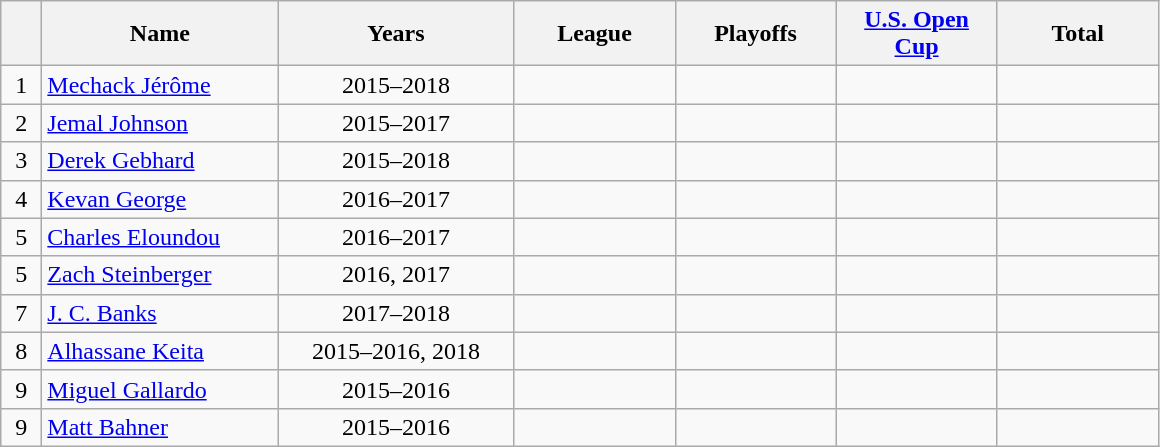<table class="wikitable sortable" style="text-align:center;">
<tr>
<th width=20px></th>
<th style="width:150px;">Name</th>
<th style="width:150px;">Years</th>
<th style="width:100px;">League</th>
<th style="width:100px;">Playoffs</th>
<th style="width:100px;"><a href='#'>U.S. Open Cup</a></th>
<th style="width:100px;">Total</th>
</tr>
<tr>
<td>1</td>
<td style="text-align:left;"> <a href='#'>Mechack Jérôme</a></td>
<td>2015–2018</td>
<td></td>
<td></td>
<td></td>
<td></td>
</tr>
<tr>
<td>2</td>
<td style="text-align:left;"> <a href='#'>Jemal Johnson</a></td>
<td>2015–2017</td>
<td></td>
<td></td>
<td></td>
<td></td>
</tr>
<tr>
<td>3</td>
<td style="text-align:left;"> <a href='#'>Derek Gebhard</a></td>
<td>2015–2018</td>
<td></td>
<td></td>
<td></td>
<td></td>
</tr>
<tr>
<td>4</td>
<td style="text-align:left;"> <a href='#'>Kevan George</a></td>
<td>2016–2017</td>
<td></td>
<td></td>
<td></td>
<td></td>
</tr>
<tr>
<td>5</td>
<td style="text-align:left;"> <a href='#'>Charles Eloundou</a></td>
<td>2016–2017</td>
<td></td>
<td></td>
<td></td>
<td></td>
</tr>
<tr>
<td>5</td>
<td style="text-align:left;"> <a href='#'>Zach Steinberger</a></td>
<td>2016, 2017</td>
<td></td>
<td></td>
<td></td>
<td></td>
</tr>
<tr>
<td>7</td>
<td style="text-align:left;"> <a href='#'>J. C. Banks</a></td>
<td>2017–2018</td>
<td></td>
<td></td>
<td></td>
<td></td>
</tr>
<tr>
<td>8</td>
<td style="text-align:left;"> <a href='#'>Alhassane Keita</a></td>
<td>2015–2016, 2018</td>
<td></td>
<td></td>
<td></td>
<td></td>
</tr>
<tr>
<td>9</td>
<td style="text-align:left;"> <a href='#'>Miguel Gallardo</a></td>
<td>2015–2016</td>
<td></td>
<td></td>
<td></td>
<td></td>
</tr>
<tr>
<td>9</td>
<td style="text-align:left;"> <a href='#'>Matt Bahner</a></td>
<td>2015–2016</td>
<td></td>
<td></td>
<td></td>
<td></td>
</tr>
</table>
